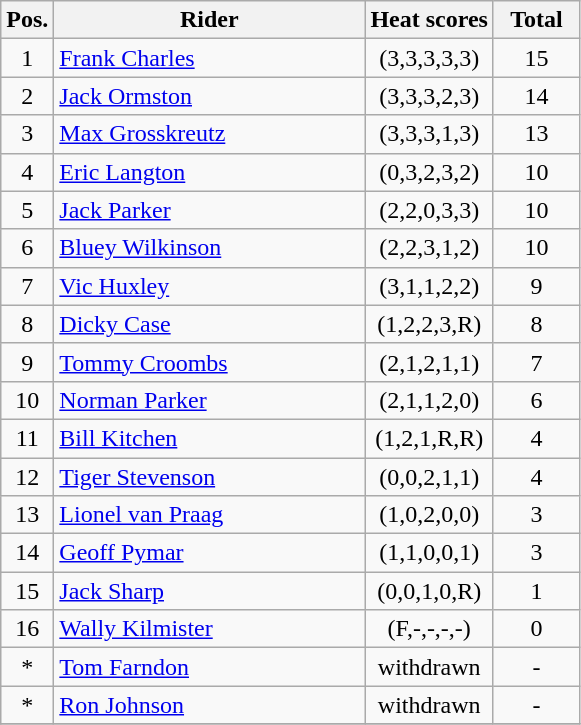<table class=wikitable>
<tr>
<th width=25px>Pos.</th>
<th width=200px>Rider</th>
<th>Heat scores</th>
<th width=50px>Total</th>
</tr>
<tr align=center >
<td>1</td>
<td align=left> <a href='#'>Frank Charles</a></td>
<td>(3,3,3,3,3)</td>
<td>15</td>
</tr>
<tr align=center >
<td>2</td>
<td align=left> <a href='#'>Jack Ormston</a></td>
<td>(3,3,3,2,3)</td>
<td>14</td>
</tr>
<tr align=center >
<td>3</td>
<td align=left> <a href='#'>Max Grosskreutz</a></td>
<td>(3,3,3,1,3)</td>
<td>13</td>
</tr>
<tr align=center>
<td>4</td>
<td align=left> <a href='#'>Eric Langton</a></td>
<td>(0,3,2,3,2)</td>
<td>10</td>
</tr>
<tr align=center>
<td>5</td>
<td align=left> <a href='#'>Jack Parker</a></td>
<td>(2,2,0,3,3)</td>
<td>10</td>
</tr>
<tr align=center>
<td>6</td>
<td align=left> <a href='#'>Bluey Wilkinson</a></td>
<td>(2,2,3,1,2)</td>
<td>10</td>
</tr>
<tr align=center>
<td>7</td>
<td align=left> <a href='#'>Vic Huxley</a></td>
<td>(3,1,1,2,2)</td>
<td>9</td>
</tr>
<tr align=center>
<td>8</td>
<td align=left> <a href='#'>Dicky Case</a></td>
<td>(1,2,2,3,R)</td>
<td>8</td>
</tr>
<tr align=center>
<td>9</td>
<td align=left> <a href='#'>Tommy Croombs</a></td>
<td>(2,1,2,1,1)</td>
<td>7</td>
</tr>
<tr align=center>
<td>10</td>
<td align=left> <a href='#'>Norman Parker</a></td>
<td>(2,1,1,2,0)</td>
<td>6</td>
</tr>
<tr align=center>
<td>11</td>
<td align=left> <a href='#'>Bill Kitchen</a></td>
<td>(1,2,1,R,R)</td>
<td>4</td>
</tr>
<tr align=center>
<td>12</td>
<td align=left> <a href='#'>Tiger Stevenson</a></td>
<td>(0,0,2,1,1)</td>
<td>4</td>
</tr>
<tr align=center>
<td>13</td>
<td align=left> <a href='#'>Lionel van Praag</a></td>
<td>(1,0,2,0,0)</td>
<td>3</td>
</tr>
<tr align=center>
<td>14</td>
<td align=left> <a href='#'>Geoff Pymar</a></td>
<td>(1,1,0,0,1)</td>
<td>3</td>
</tr>
<tr align=center>
<td>15</td>
<td align=left> <a href='#'>Jack Sharp</a></td>
<td>(0,0,1,0,R)</td>
<td>1</td>
</tr>
<tr align=center>
<td>16</td>
<td align=left> <a href='#'>Wally Kilmister</a></td>
<td>(F,-,-,-,-)</td>
<td>0</td>
</tr>
<tr align=center>
<td>*</td>
<td align=left> <a href='#'>Tom Farndon</a></td>
<td>withdrawn</td>
<td>-</td>
</tr>
<tr align=center>
<td>*</td>
<td align=left> <a href='#'>Ron Johnson</a></td>
<td>withdrawn</td>
<td>-</td>
</tr>
<tr align=center>
</tr>
</table>
